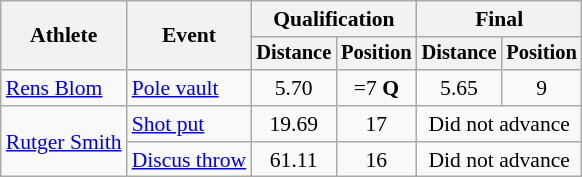<table class=wikitable style="font-size:90%">
<tr>
<th rowspan="2">Athlete</th>
<th rowspan="2">Event</th>
<th colspan="2">Qualification</th>
<th colspan="2">Final</th>
</tr>
<tr style="font-size:95%">
<th>Distance</th>
<th>Position</th>
<th>Distance</th>
<th>Position</th>
</tr>
<tr align=center>
<td align=left><a href='#'>Rens Blom</a></td>
<td align=left><a href='#'>Pole vault</a></td>
<td>5.70</td>
<td>=7 <strong>Q</strong></td>
<td>5.65</td>
<td>9</td>
</tr>
<tr align=center>
<td align=left rowspan=2><a href='#'>Rutger Smith</a></td>
<td align=left><a href='#'>Shot put</a></td>
<td>19.69</td>
<td>17</td>
<td colspan=2>Did not advance</td>
</tr>
<tr align=center>
<td align=left><a href='#'>Discus throw</a></td>
<td>61.11</td>
<td>16</td>
<td colspan=2>Did not advance</td>
</tr>
</table>
